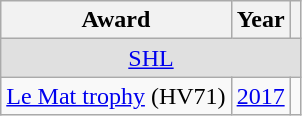<table class="wikitable">
<tr>
<th>Award</th>
<th>Year</th>
<th></th>
</tr>
<tr ALIGN="center" bgcolor="#e0e0e0">
<td colspan="3"><a href='#'>SHL</a></td>
</tr>
<tr>
<td><a href='#'>Le Mat trophy</a> (HV71)</td>
<td><a href='#'>2017</a></td>
<td></td>
</tr>
</table>
